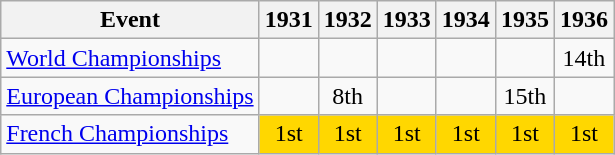<table class="wikitable">
<tr>
<th>Event</th>
<th>1931</th>
<th>1932</th>
<th>1933</th>
<th>1934</th>
<th>1935</th>
<th>1936</th>
</tr>
<tr>
<td><a href='#'>World Championships</a></td>
<td></td>
<td></td>
<td></td>
<td></td>
<td></td>
<td align="center">14th</td>
</tr>
<tr>
<td><a href='#'>European Championships</a></td>
<td></td>
<td align="center">8th</td>
<td></td>
<td></td>
<td align="center">15th</td>
<td></td>
</tr>
<tr>
<td><a href='#'>French Championships</a></td>
<td align="center" bgcolor="gold">1st</td>
<td align="center" bgcolor="gold">1st</td>
<td align="center" bgcolor="gold">1st</td>
<td align="center" bgcolor="gold">1st</td>
<td align="center" bgcolor="gold">1st</td>
<td align="center" bgcolor="gold">1st</td>
</tr>
</table>
